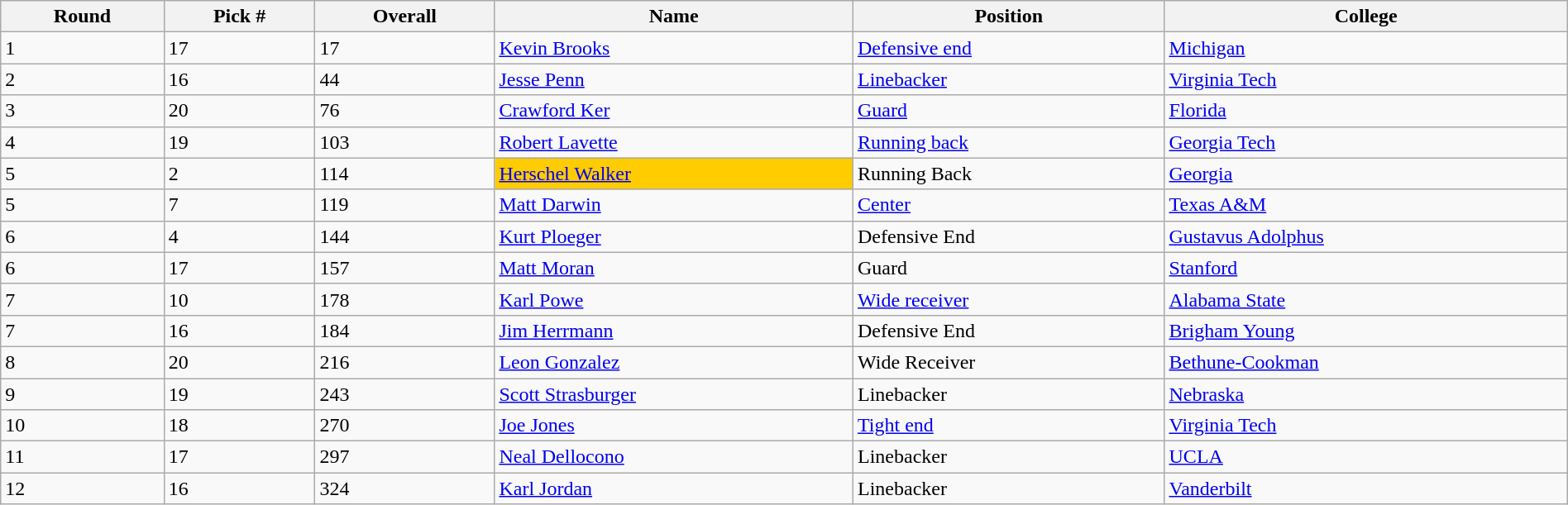<table class="wikitable sortable sortable" style="width: 100%">
<tr>
<th>Round</th>
<th>Pick #</th>
<th>Overall</th>
<th>Name</th>
<th>Position</th>
<th>College</th>
</tr>
<tr>
<td>1</td>
<td>17</td>
<td>17</td>
<td><a href='#'>Kevin Brooks</a></td>
<td><a href='#'>Defensive end</a></td>
<td><a href='#'>Michigan</a></td>
</tr>
<tr>
<td>2</td>
<td>16</td>
<td>44</td>
<td><a href='#'>Jesse Penn</a></td>
<td><a href='#'>Linebacker</a></td>
<td><a href='#'>Virginia Tech</a></td>
</tr>
<tr>
<td>3</td>
<td>20</td>
<td>76</td>
<td><a href='#'>Crawford Ker</a></td>
<td><a href='#'>Guard</a></td>
<td><a href='#'>Florida</a></td>
</tr>
<tr>
<td>4</td>
<td>19</td>
<td>103</td>
<td><a href='#'>Robert Lavette</a></td>
<td><a href='#'>Running back</a></td>
<td><a href='#'>Georgia Tech</a></td>
</tr>
<tr>
<td>5</td>
<td>2</td>
<td>114</td>
<td bgcolor=#FFCC00><a href='#'>Herschel Walker</a></td>
<td>Running Back</td>
<td><a href='#'>Georgia</a></td>
</tr>
<tr>
<td>5</td>
<td>7</td>
<td>119</td>
<td><a href='#'>Matt Darwin</a></td>
<td><a href='#'>Center</a></td>
<td><a href='#'>Texas A&M</a></td>
</tr>
<tr>
<td>6</td>
<td>4</td>
<td>144</td>
<td><a href='#'>Kurt Ploeger</a></td>
<td>Defensive End</td>
<td><a href='#'>Gustavus Adolphus</a></td>
</tr>
<tr>
<td>6</td>
<td>17</td>
<td>157</td>
<td><a href='#'>Matt Moran</a></td>
<td>Guard</td>
<td><a href='#'>Stanford</a></td>
</tr>
<tr>
<td>7</td>
<td>10</td>
<td>178</td>
<td><a href='#'>Karl Powe</a></td>
<td><a href='#'>Wide receiver</a></td>
<td><a href='#'>Alabama State</a></td>
</tr>
<tr>
<td>7</td>
<td>16</td>
<td>184</td>
<td><a href='#'>Jim Herrmann</a></td>
<td>Defensive End</td>
<td><a href='#'>Brigham Young</a></td>
</tr>
<tr>
<td>8</td>
<td>20</td>
<td>216</td>
<td><a href='#'>Leon Gonzalez</a></td>
<td>Wide Receiver</td>
<td><a href='#'>Bethune-Cookman</a></td>
</tr>
<tr>
<td>9</td>
<td>19</td>
<td>243</td>
<td><a href='#'>Scott Strasburger</a></td>
<td>Linebacker</td>
<td><a href='#'>Nebraska</a></td>
</tr>
<tr>
<td>10</td>
<td>18</td>
<td>270</td>
<td><a href='#'>Joe Jones</a></td>
<td><a href='#'>Tight end</a></td>
<td><a href='#'>Virginia Tech</a></td>
</tr>
<tr>
<td>11</td>
<td>17</td>
<td>297</td>
<td><a href='#'>Neal Dellocono</a></td>
<td>Linebacker</td>
<td><a href='#'>UCLA</a></td>
</tr>
<tr>
<td>12</td>
<td>16</td>
<td>324</td>
<td><a href='#'>Karl Jordan</a></td>
<td>Linebacker</td>
<td><a href='#'>Vanderbilt</a></td>
</tr>
</table>
